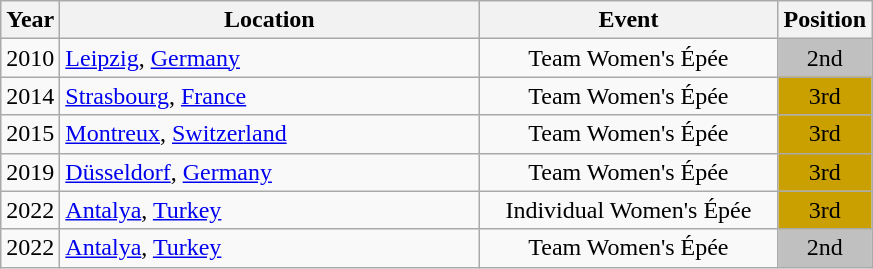<table class="wikitable" style="text-align:center;">
<tr>
<th>Year</th>
<th style="width:17em">Location</th>
<th style="width:12em">Event</th>
<th>Position</th>
</tr>
<tr>
<td>2010</td>
<td rowspan="1" align="left"> <a href='#'>Leipzig</a>, <a href='#'>Germany</a></td>
<td>Team Women's Épée</td>
<td bgcolor="silver">2nd</td>
</tr>
<tr>
<td>2014</td>
<td rowspan="1" align="left"> <a href='#'>Strasbourg</a>, <a href='#'>France</a></td>
<td>Team Women's Épée</td>
<td bgcolor="caramel">3rd</td>
</tr>
<tr>
<td>2015</td>
<td rowspan="1" align="left"> <a href='#'>Montreux</a>, <a href='#'>Switzerland</a></td>
<td>Team Women's Épée</td>
<td bgcolor="caramel">3rd</td>
</tr>
<tr>
<td>2019</td>
<td rowspan="1" align="left"> <a href='#'>Düsseldorf</a>, <a href='#'>Germany</a></td>
<td>Team Women's Épée</td>
<td bgcolor="caramel">3rd</td>
</tr>
<tr>
<td>2022</td>
<td rowspan="1" align="left"> <a href='#'>Antalya</a>, <a href='#'>Turkey</a></td>
<td>Individual Women's Épée</td>
<td bgcolor="caramel">3rd</td>
</tr>
<tr>
<td>2022</td>
<td rowspan="1" align="left"> <a href='#'>Antalya</a>, <a href='#'>Turkey</a></td>
<td>Team Women's Épée</td>
<td bgcolor="silver">2nd</td>
</tr>
</table>
